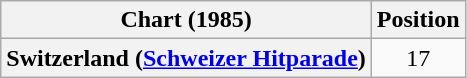<table class="wikitable plainrowheaders" style="text-align:center">
<tr>
<th>Chart (1985)</th>
<th>Position</th>
</tr>
<tr>
<th scope="row">Switzerland (<a href='#'>Schweizer Hitparade</a>)</th>
<td>17</td>
</tr>
</table>
